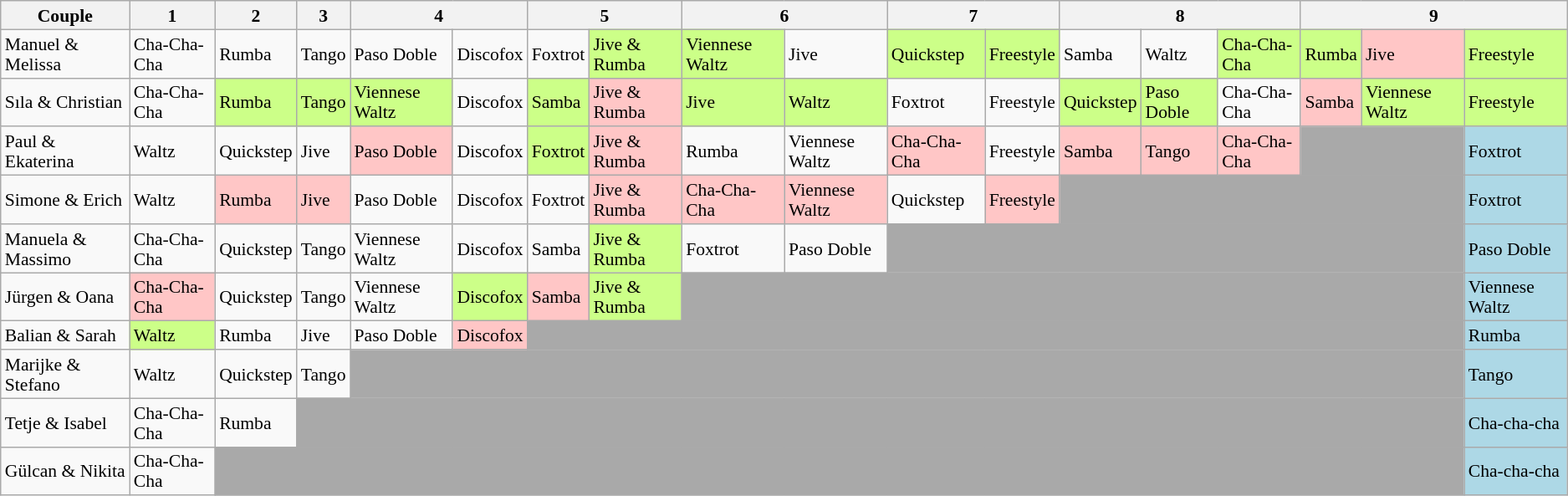<table class="wikitable" style="text-align:left; font-size:90%; line-height:16px;">
<tr>
<th>Couple</th>
<th>1</th>
<th>2</th>
<th>3</th>
<th colspan=2>4</th>
<th colspan=2>5</th>
<th colspan=2>6</th>
<th colspan=2>7</th>
<th colspan=3>8</th>
<th colspan=3>9</th>
</tr>
<tr>
<td>Manuel & Melissa</td>
<td>Cha-Cha-Cha</td>
<td>Rumba</td>
<td>Tango</td>
<td>Paso Doble</td>
<td>Discofox</td>
<td>Foxtrot</td>
<td style="background:#ccff88;">Jive & Rumba</td>
<td style="background:#ccff88;">Viennese Waltz</td>
<td>Jive</td>
<td style="background:#ccff88;">Quickstep</td>
<td style="background:#ccff88;">Freestyle</td>
<td>Samba</td>
<td>Waltz</td>
<td style="background:#ccff88;">Cha-Cha-Cha</td>
<td style="background:#ccff88;">Rumba</td>
<td style="background:#ffc6c6;">Jive</td>
<td style="background:#ccff88;">Freestyle</td>
</tr>
<tr>
<td>Sıla & Christian</td>
<td>Cha-Cha-Cha</td>
<td style="background:#ccff88;">Rumba</td>
<td style="background:#ccff88;">Tango</td>
<td style="background:#ccff88;">Viennese Waltz</td>
<td>Discofox</td>
<td style="background:#ccff88;">Samba</td>
<td style="background:#ffc6c6;">Jive & Rumba</td>
<td style="background:#ccff88;">Jive</td>
<td style="background:#ccff88;">Waltz</td>
<td>Foxtrot</td>
<td>Freestyle</td>
<td style="background:#ccff88;">Quickstep</td>
<td style="background:#ccff88;">Paso Doble</td>
<td>Cha-Cha-Cha</td>
<td style="background:#ffc6c6;">Samba</td>
<td style="background:#ccff88;">Viennese Waltz</td>
<td style="background:#ccff88;">Freestyle</td>
</tr>
<tr>
<td>Paul & Ekaterina</td>
<td>Waltz</td>
<td>Quickstep</td>
<td>Jive</td>
<td style="background:#ffc6c6;">Paso Doble</td>
<td>Discofox</td>
<td style="background:#ccff88;">Foxtrot</td>
<td style="background:#ffc6c6;">Jive & Rumba</td>
<td>Rumba</td>
<td>Viennese Waltz</td>
<td style="background:#ffc6c6;">Cha-Cha-Cha</td>
<td>Freestyle</td>
<td style="background:#ffc6c6;">Samba</td>
<td style="background:#ffc6c6;">Tango</td>
<td style="background:#ffc6c6;">Cha-Cha-Cha</td>
<td style="background:darkgray;" colspan="2"></td>
<td style="background:lightblue;">Foxtrot</td>
</tr>
<tr>
<td>Simone & Erich</td>
<td>Waltz</td>
<td style="background:#ffc6c6;">Rumba</td>
<td style="background:#ffc6c6;">Jive</td>
<td>Paso Doble</td>
<td>Discofox</td>
<td>Foxtrot</td>
<td style="background:#ffc6c6;">Jive & Rumba</td>
<td style="background:#ffc6c6;">Cha-Cha-Cha</td>
<td style="background:#ffc6c6;">Viennese Waltz</td>
<td>Quickstep</td>
<td style="background:#ffc6c6;">Freestyle</td>
<td style="background:darkgray;" colspan="5"></td>
<td style="background:lightblue;">Foxtrot</td>
</tr>
<tr>
<td>Manuela & Massimo</td>
<td>Cha-Cha-Cha</td>
<td>Quickstep</td>
<td>Tango</td>
<td>Viennese Waltz</td>
<td>Discofox</td>
<td>Samba</td>
<td style="background:#ccff88;">Jive & Rumba</td>
<td>Foxtrot</td>
<td>Paso Doble</td>
<td style="background:darkgray;" colspan="7"></td>
<td style="background:lightblue;">Paso Doble</td>
</tr>
<tr>
<td>Jürgen & Oana</td>
<td style="background:#ffc6c6;">Cha-Cha-Cha</td>
<td>Quickstep</td>
<td>Tango</td>
<td>Viennese Waltz</td>
<td style="background:#ccff88;">Discofox</td>
<td style="background:#ffc6c6;">Samba</td>
<td style="background:#ccff88;">Jive & Rumba</td>
<td style="background:darkgray;" colspan="9"></td>
<td style="background:lightblue;">Viennese Waltz</td>
</tr>
<tr>
<td>Balian & Sarah</td>
<td style="background:#ccff88;">Waltz</td>
<td>Rumba</td>
<td>Jive</td>
<td>Paso Doble</td>
<td style="background:#ffc6c6;">Discofox</td>
<td style="background:darkgray;" colspan="11"></td>
<td style="background:lightblue;">Rumba</td>
</tr>
<tr>
<td>Marijke & Stefano</td>
<td>Waltz</td>
<td>Quickstep</td>
<td>Tango</td>
<td style="background:darkgray;" colspan="13"></td>
<td style="background:lightblue;">Tango</td>
</tr>
<tr>
<td>Tetje & Isabel</td>
<td>Cha-Cha-Cha</td>
<td>Rumba</td>
<td style="background:darkgray;" colspan="14"></td>
<td style="background:lightblue;">Cha-cha-cha</td>
</tr>
<tr>
<td>Gülcan & Nikita</td>
<td>Cha-Cha-Cha</td>
<td style="background:darkgray;" colspan="15"></td>
<td style="background:lightblue;">Cha-cha-cha</td>
</tr>
</table>
